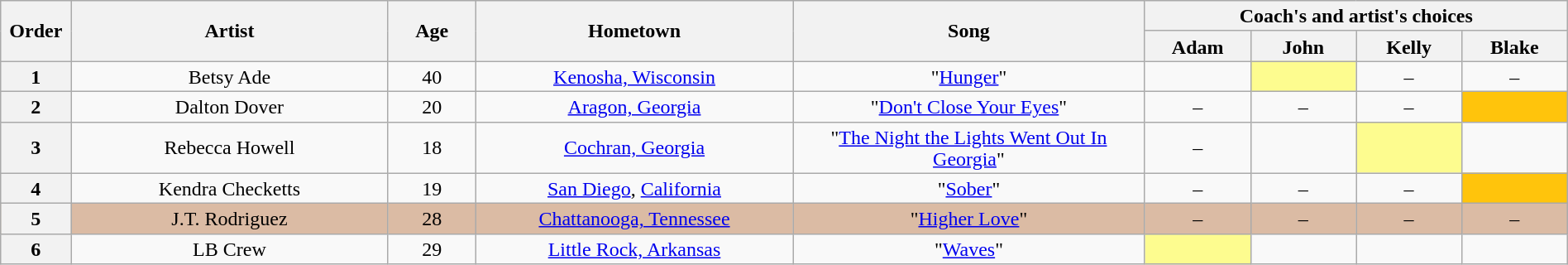<table class="wikitable" style="text-align:center; line-height:17px; width:100%;">
<tr>
<th scope="col" rowspan="2" style="width:04%;">Order</th>
<th scope="col" rowspan="2" style="width:18%;">Artist</th>
<th scope="col" rowspan="2" style="width:05%;">Age</th>
<th scope="col" rowspan="2" style="width:18%;">Hometown</th>
<th scope="col" rowspan="2" style="width:20%;">Song</th>
<th scope="col" colspan="4" style="width:24%;">Coach's and artist's choices</th>
</tr>
<tr>
<th style="width:06%;">Adam</th>
<th style="width:06%;">John</th>
<th style="width:06%;">Kelly</th>
<th style="width:06%;">Blake</th>
</tr>
<tr>
<th>1</th>
<td>Betsy Ade</td>
<td>40</td>
<td><a href='#'>Kenosha, Wisconsin</a></td>
<td>"<a href='#'>Hunger</a>"</td>
<td><em></em></td>
<td style="background:#fdfc8f;"><em></em></td>
<td>–</td>
<td>–</td>
</tr>
<tr>
<th>2</th>
<td>Dalton Dover</td>
<td>20</td>
<td><a href='#'>Aragon, Georgia</a></td>
<td>"<a href='#'>Don't Close Your Eyes</a>"</td>
<td>–</td>
<td>–</td>
<td>–</td>
<td style="background:#ffc40c"><em></em></td>
</tr>
<tr>
<th>3</th>
<td>Rebecca Howell</td>
<td>18</td>
<td><a href='#'>Cochran, Georgia</a></td>
<td>"<a href='#'>The Night the Lights Went Out In Georgia</a>"</td>
<td>–</td>
<td><em></em></td>
<td style="background:#fdfc8f;"><em></em></td>
<td><em></em></td>
</tr>
<tr>
<th>4</th>
<td>Kendra Checketts</td>
<td>19</td>
<td><a href='#'>San Diego</a>, <a href='#'>California</a></td>
<td>"<a href='#'>Sober</a>"</td>
<td>–</td>
<td>–</td>
<td>–</td>
<td style="background:#ffc40c"><em></em></td>
</tr>
<tr style="background:#dbbba4;">
<th>5</th>
<td>J.T. Rodriguez</td>
<td>28</td>
<td><a href='#'>Chattanooga, Tennessee</a></td>
<td>"<a href='#'>Higher Love</a>"</td>
<td>–</td>
<td>–</td>
<td>–</td>
<td>–</td>
</tr>
<tr>
<th>6</th>
<td>LB Crew</td>
<td>29</td>
<td><a href='#'>Little Rock, Arkansas</a></td>
<td>"<a href='#'>Waves</a>"</td>
<td style="background:#fdfc8f;"><em></em></td>
<td><em></em></td>
<td><em></em></td>
<td><em></em></td>
</tr>
</table>
